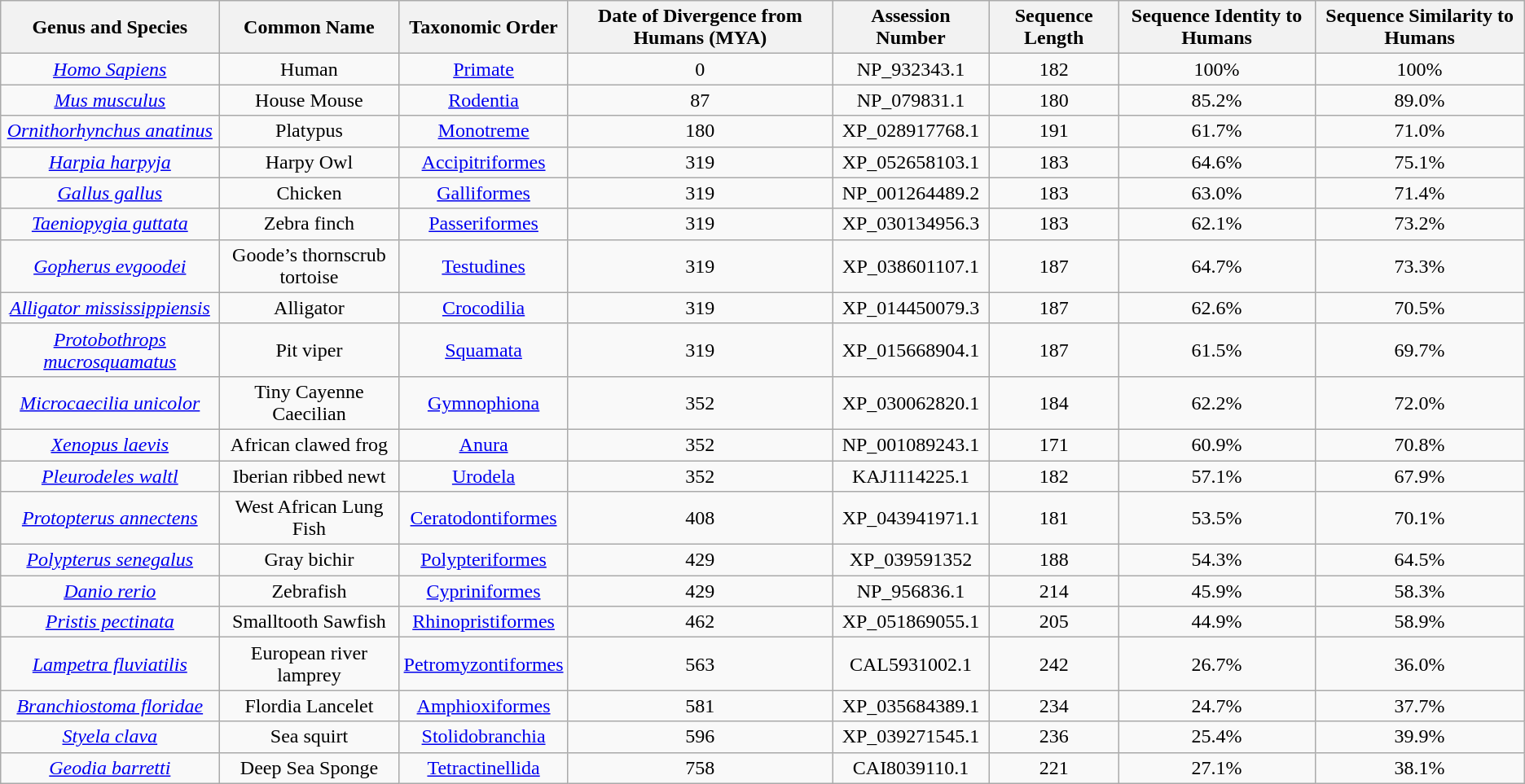<table class="wikitable">
<tr>
<th style="text-align: center;">Genus and Species</th>
<th style="text-align: center;">Common Name</th>
<th style="text-align: center;">Taxonomic Order</th>
<th style="text-align: center;">Date of Divergence from Humans (MYA)</th>
<th style="text-align: center;">Assession Number</th>
<th style="text-align: center;">Sequence Length</th>
<th style="text-align: center;">Sequence Identity to Humans</th>
<th style="text-align: center;">Sequence Similarity to Humans</th>
</tr>
<tr>
<td style="text-align: center;"><em><a href='#'>Homo Sapiens</a></em></td>
<td style="text-align: center;">Human</td>
<td style="text-align: center;"><a href='#'>Primate</a></td>
<td style="text-align: center;">0</td>
<td style="text-align: center;">NP_932343.1</td>
<td style="text-align: center;">182</td>
<td style="text-align: center;">100%</td>
<td style="text-align: center;">100%</td>
</tr>
<tr>
<td style="text-align: center;"><em><a href='#'>Mus musculus</a></em></td>
<td style="text-align: center;">House Mouse</td>
<td style="text-align: center;"><a href='#'>Rodentia</a></td>
<td style="text-align: center;">87</td>
<td style="text-align: center;">NP_079831.1</td>
<td style="text-align: center;">180</td>
<td style="text-align: center;">85.2%</td>
<td style="text-align: center;">89.0%</td>
</tr>
<tr>
<td style="text-align: center;"><em><a href='#'>Ornithorhynchus anatinus</a></em></td>
<td style="text-align: center;">Platypus</td>
<td style="text-align: center;"><a href='#'>Monotreme</a></td>
<td style="text-align: center;">180</td>
<td style="text-align: center;">XP_028917768.1</td>
<td style="text-align: center;">191</td>
<td style="text-align: center;">61.7%</td>
<td style="text-align: center;">71.0%</td>
</tr>
<tr>
<td style="text-align: center;"><em><a href='#'>Harpia harpyja</a></em></td>
<td style="text-align: center;">Harpy Owl</td>
<td style="text-align: center;"><a href='#'>Accipitriformes</a></td>
<td style="text-align: center;">319</td>
<td style="text-align: center;">XP_052658103.1</td>
<td style="text-align: center;">183</td>
<td style="text-align: center;">64.6%</td>
<td style="text-align: center;">75.1%</td>
</tr>
<tr>
<td style="text-align: center;"><em><a href='#'>Gallus gallus</a></em></td>
<td style="text-align: center;">Chicken</td>
<td style="text-align: center;"><a href='#'>Galliformes</a></td>
<td style="text-align: center;">319</td>
<td style="text-align: center;">NP_001264489.2</td>
<td style="text-align: center;">183</td>
<td style="text-align: center;">63.0%</td>
<td style="text-align: center;">71.4%</td>
</tr>
<tr>
<td style="text-align: center;"><em><a href='#'>Taeniopygia guttata</a></em></td>
<td style="text-align: center;">Zebra finch</td>
<td style="text-align: center;"><a href='#'>Passeriformes</a></td>
<td style="text-align: center;">319</td>
<td style="text-align: center;">XP_030134956.3</td>
<td style="text-align: center;">183</td>
<td style="text-align: center;">62.1%</td>
<td style="text-align: center;">73.2%</td>
</tr>
<tr>
<td style="text-align: center;"><em><a href='#'>Gopherus evgoodei</a></em></td>
<td style="text-align: center;">Goode’s thornscrub tortoise</td>
<td style="text-align: center;"><a href='#'>Testudines</a></td>
<td style="text-align: center;">319</td>
<td style="text-align: center;">XP_038601107.1</td>
<td style="text-align: center;">187</td>
<td style="text-align: center;">64.7%</td>
<td style="text-align: center;">73.3%</td>
</tr>
<tr>
<td style="text-align: center;"><em><a href='#'>Alligator mississippiensis</a></em></td>
<td style="text-align: center;">Alligator</td>
<td style="text-align: center;"><a href='#'>Crocodilia</a></td>
<td style="text-align: center;">319</td>
<td style="text-align: center;">XP_014450079.3</td>
<td style="text-align: center;">187</td>
<td style="text-align: center;">62.6%</td>
<td style="text-align: center;">70.5%</td>
</tr>
<tr>
<td style="text-align: center;"><em><a href='#'>Protobothrops mucrosquamatus</a></em></td>
<td style="text-align: center;">Pit viper</td>
<td style="text-align: center;"><a href='#'>Squamata</a></td>
<td style="text-align: center;">319</td>
<td style="text-align: center;">XP_015668904.1</td>
<td style="text-align: center;">187</td>
<td style="text-align: center;">61.5%</td>
<td style="text-align: center;">69.7%</td>
</tr>
<tr>
<td style="text-align: center;"><em><a href='#'>Microcaecilia unicolor</a></em></td>
<td style="text-align: center;">Tiny Cayenne Caecilian</td>
<td style="text-align: center;"><a href='#'>Gymnophiona</a></td>
<td style="text-align: center;">352</td>
<td style="text-align: center;">XP_030062820.1</td>
<td style="text-align: center;">184</td>
<td style="text-align: center;">62.2%</td>
<td style="text-align: center;">72.0%</td>
</tr>
<tr>
<td style="text-align: center;"><em><a href='#'>Xenopus laevis</a></em></td>
<td style="text-align: center;">African clawed frog</td>
<td style="text-align: center;"><a href='#'>Anura</a></td>
<td style="text-align: center;">352</td>
<td style="text-align: center;">NP_001089243.1</td>
<td style="text-align: center;">171</td>
<td style="text-align: center;">60.9%</td>
<td style="text-align: center;">70.8%</td>
</tr>
<tr>
<td style="text-align: center;"><em><a href='#'>Pleurodeles waltl</a></em></td>
<td style="text-align: center;">Iberian ribbed newt</td>
<td style="text-align: center;"><a href='#'>Urodela</a></td>
<td style="text-align: center;">352</td>
<td style="text-align: center;">KAJ1114225.1</td>
<td style="text-align: center;">182</td>
<td style="text-align: center;">57.1%</td>
<td style="text-align: center;">67.9%</td>
</tr>
<tr>
<td style="text-align: center;"><em><a href='#'>Protopterus annectens</a></em></td>
<td style="text-align: center;">West African Lung Fish</td>
<td style="text-align: center;"><a href='#'>Ceratodontiformes</a></td>
<td style="text-align: center;">408</td>
<td style="text-align: center;">XP_043941971.1</td>
<td style="text-align: center;">181</td>
<td style="text-align: center;">53.5%</td>
<td style="text-align: center;">70.1%</td>
</tr>
<tr>
<td style="text-align: center;"><em><a href='#'>Polypterus senegalus</a></em></td>
<td style="text-align: center;">Gray bichir</td>
<td style="text-align: center;"><a href='#'>Polypteriformes</a></td>
<td style="text-align: center;">429</td>
<td style="text-align: center;">XP_039591352</td>
<td style="text-align: center;">188</td>
<td style="text-align: center;">54.3%</td>
<td style="text-align: center;">64.5%</td>
</tr>
<tr>
<td style="text-align: center;"><em><a href='#'>Danio rerio</a></em></td>
<td style="text-align: center;">Zebrafish</td>
<td style="text-align: center;"><a href='#'>Cypriniformes</a></td>
<td style="text-align: center;">429</td>
<td style="text-align: center;">NP_956836.1</td>
<td style="text-align: center;">214</td>
<td style="text-align: center;">45.9%</td>
<td style="text-align: center;">58.3%</td>
</tr>
<tr>
<td style="text-align: center;"><em><a href='#'>Pristis pectinata</a></em></td>
<td style="text-align: center;">Smalltooth Sawfish</td>
<td style="text-align: center;"><a href='#'>Rhinopristiformes</a></td>
<td style="text-align: center;">462</td>
<td style="text-align: center;">XP_051869055.1</td>
<td style="text-align: center;">205</td>
<td style="text-align: center;">44.9%</td>
<td style="text-align: center;">58.9%</td>
</tr>
<tr>
<td style="text-align: center;"><em><a href='#'>Lampetra fluviatilis</a></em></td>
<td style="text-align: center;">European river lamprey</td>
<td style="text-align: center;"><a href='#'>Petromyzontiformes</a></td>
<td style="text-align: center;">563</td>
<td style="text-align: center;">CAL5931002.1</td>
<td style="text-align: center;">242</td>
<td style="text-align: center;">26.7%</td>
<td style="text-align: center;">36.0%</td>
</tr>
<tr>
<td style="text-align: center;"><em><a href='#'>Branchiostoma floridae</a></em></td>
<td style="text-align: center;">Flordia Lancelet</td>
<td style="text-align: center;"><a href='#'>Amphioxiformes</a></td>
<td style="text-align: center;">581</td>
<td style="text-align: center;">XP_035684389.1</td>
<td style="text-align: center;">234</td>
<td style="text-align: center;">24.7%</td>
<td style="text-align: center;">37.7%</td>
</tr>
<tr>
<td style="text-align: center;"><em><a href='#'>Styela clava</a></em></td>
<td style="text-align: center;">Sea squirt</td>
<td style="text-align: center;"><a href='#'>Stolidobranchia</a></td>
<td style="text-align: center;">596</td>
<td style="text-align: center;">XP_039271545.1</td>
<td style="text-align: center;">236</td>
<td style="text-align: center;">25.4%</td>
<td style="text-align: center;">39.9%</td>
</tr>
<tr>
<td style="text-align: center;"><em><a href='#'>Geodia barretti</a></em></td>
<td style="text-align: center;">Deep Sea Sponge</td>
<td style="text-align: center;"><a href='#'>Tetractinellida</a></td>
<td style="text-align: center;">758</td>
<td style="text-align: center;">CAI8039110.1</td>
<td style="text-align: center;">221</td>
<td style="text-align: center;">27.1%</td>
<td style="text-align: center;">38.1%</td>
</tr>
</table>
